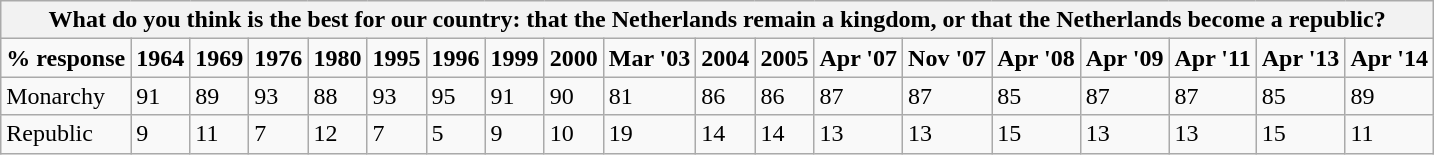<table class="wikitable">
<tr>
<th colspan="19"><strong>What do you think is the best for our country: that the Netherlands remain a kingdom, or that the Netherlands become a republic?</strong></th>
</tr>
<tr>
<td><strong>% response</strong></td>
<td><strong>1964</strong></td>
<td><strong>1969</strong></td>
<td><strong>1976</strong></td>
<td><strong>1980</strong></td>
<td><strong>1995</strong></td>
<td><strong>1996</strong></td>
<td><strong>1999</strong></td>
<td><strong>2000</strong></td>
<td><strong>Mar '03</strong></td>
<td><strong>2004</strong></td>
<td><strong>2005</strong></td>
<td><strong>Apr '07</strong></td>
<td><strong>Nov '07</strong></td>
<td><strong>Apr '08</strong></td>
<td><strong>Apr '09</strong></td>
<td><strong>Apr '11</strong></td>
<td><strong>Apr '13</strong></td>
<td><strong>Apr '14</strong></td>
</tr>
<tr>
<td>Monarchy</td>
<td>91</td>
<td>89</td>
<td>93</td>
<td>88</td>
<td>93</td>
<td>95</td>
<td>91</td>
<td>90</td>
<td>81</td>
<td>86</td>
<td>86</td>
<td>87</td>
<td>87</td>
<td>85</td>
<td>87</td>
<td>87</td>
<td>85</td>
<td>89</td>
</tr>
<tr>
<td>Republic</td>
<td>9</td>
<td>11</td>
<td>7</td>
<td>12</td>
<td>7</td>
<td>5</td>
<td>9</td>
<td>10</td>
<td>19</td>
<td>14</td>
<td>14</td>
<td>13</td>
<td>13</td>
<td>15</td>
<td>13</td>
<td>13</td>
<td>15</td>
<td>11</td>
</tr>
</table>
